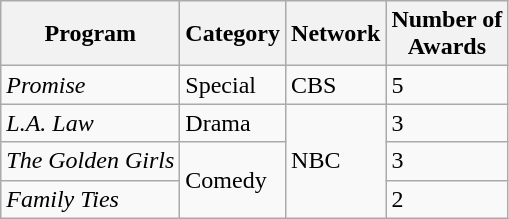<table class="wikitable">
<tr>
<th>Program</th>
<th>Category</th>
<th>Network</th>
<th>Number of<br>Awards</th>
</tr>
<tr>
<td><em>Promise</em></td>
<td>Special</td>
<td>CBS</td>
<td>5</td>
</tr>
<tr>
<td><em>L.A. Law</em></td>
<td>Drama</td>
<td rowspan="3">NBC</td>
<td>3</td>
</tr>
<tr>
<td><em>The Golden Girls</em></td>
<td rowspan="2">Comedy</td>
<td>3</td>
</tr>
<tr>
<td><em>Family Ties</em></td>
<td>2</td>
</tr>
</table>
